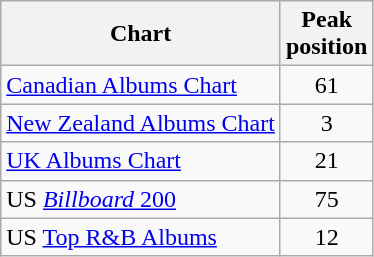<table class="wikitable sortable">
<tr>
<th>Chart</th>
<th>Peak<br>position</th>
</tr>
<tr>
<td><a href='#'>Canadian Albums Chart</a></td>
<td style="text-align:center;">61</td>
</tr>
<tr>
<td><a href='#'>New Zealand Albums Chart</a></td>
<td style="text-align:center;">3</td>
</tr>
<tr>
<td><a href='#'>UK Albums Chart</a></td>
<td style="text-align:center;">21</td>
</tr>
<tr>
<td>US <a href='#'><em>Billboard</em> 200</a></td>
<td style="text-align:center;">75</td>
</tr>
<tr>
<td>US <a href='#'>Top R&B Albums</a></td>
<td style="text-align:center;">12</td>
</tr>
</table>
